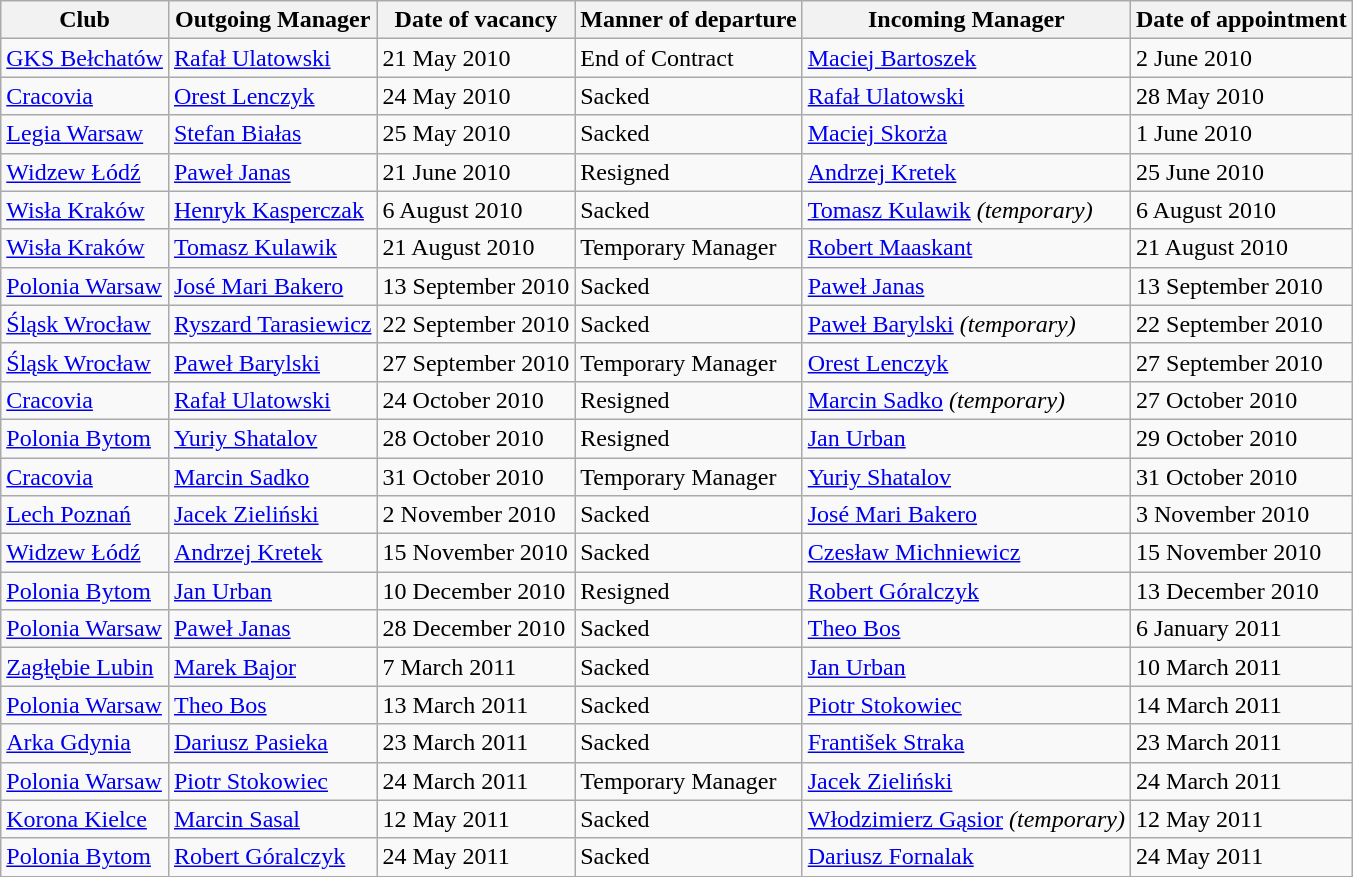<table class="wikitable">
<tr>
<th>Club</th>
<th>Outgoing Manager</th>
<th>Date of vacancy</th>
<th>Manner of departure</th>
<th>Incoming Manager</th>
<th>Date of appointment</th>
</tr>
<tr>
<td><a href='#'>GKS Bełchatów</a></td>
<td> <a href='#'>Rafał Ulatowski</a></td>
<td>21 May 2010</td>
<td>End of Contract</td>
<td> <a href='#'>Maciej Bartoszek</a></td>
<td>2 June 2010</td>
</tr>
<tr>
<td><a href='#'>Cracovia</a></td>
<td> <a href='#'>Orest Lenczyk</a></td>
<td>24 May 2010</td>
<td>Sacked</td>
<td> <a href='#'>Rafał Ulatowski</a></td>
<td>28 May 2010</td>
</tr>
<tr>
<td><a href='#'>Legia Warsaw</a></td>
<td> <a href='#'>Stefan Białas</a></td>
<td>25 May 2010</td>
<td>Sacked</td>
<td> <a href='#'>Maciej Skorża</a></td>
<td>1 June 2010</td>
</tr>
<tr>
<td><a href='#'>Widzew Łódź</a></td>
<td> <a href='#'>Paweł Janas</a></td>
<td>21 June 2010</td>
<td>Resigned</td>
<td> <a href='#'>Andrzej Kretek</a></td>
<td>25 June 2010</td>
</tr>
<tr>
<td><a href='#'>Wisła Kraków</a></td>
<td> <a href='#'>Henryk Kasperczak</a></td>
<td>6 August 2010</td>
<td>Sacked</td>
<td> <a href='#'>Tomasz Kulawik</a> <em>(temporary)</em></td>
<td>6 August 2010</td>
</tr>
<tr>
<td><a href='#'>Wisła Kraków</a></td>
<td> <a href='#'>Tomasz Kulawik</a></td>
<td>21 August 2010</td>
<td>Temporary Manager</td>
<td> <a href='#'>Robert Maaskant</a></td>
<td>21 August 2010</td>
</tr>
<tr>
<td><a href='#'>Polonia Warsaw</a></td>
<td> <a href='#'>José Mari Bakero</a></td>
<td>13 September 2010</td>
<td>Sacked</td>
<td> <a href='#'>Paweł Janas</a></td>
<td>13 September 2010</td>
</tr>
<tr>
<td><a href='#'>Śląsk Wrocław</a></td>
<td> <a href='#'>Ryszard Tarasiewicz</a></td>
<td>22 September 2010</td>
<td>Sacked</td>
<td> <a href='#'>Paweł Barylski</a> <em>(temporary)</em></td>
<td>22 September 2010</td>
</tr>
<tr>
<td><a href='#'>Śląsk Wrocław</a></td>
<td> <a href='#'>Paweł Barylski</a></td>
<td>27 September 2010</td>
<td>Temporary Manager</td>
<td> <a href='#'>Orest Lenczyk</a></td>
<td>27 September 2010</td>
</tr>
<tr>
<td><a href='#'>Cracovia</a></td>
<td> <a href='#'>Rafał Ulatowski</a></td>
<td>24 October 2010</td>
<td>Resigned</td>
<td> <a href='#'>Marcin Sadko</a> <em>(temporary)</em></td>
<td>27 October 2010</td>
</tr>
<tr>
<td><a href='#'>Polonia Bytom</a></td>
<td> <a href='#'>Yuriy Shatalov</a></td>
<td>28 October 2010</td>
<td>Resigned</td>
<td> <a href='#'>Jan Urban</a></td>
<td>29 October 2010</td>
</tr>
<tr>
<td><a href='#'>Cracovia</a></td>
<td> <a href='#'>Marcin Sadko</a></td>
<td>31 October 2010</td>
<td>Temporary Manager</td>
<td> <a href='#'>Yuriy Shatalov</a></td>
<td>31 October 2010</td>
</tr>
<tr>
<td><a href='#'>Lech Poznań</a></td>
<td> <a href='#'>Jacek Zieliński</a></td>
<td>2 November 2010</td>
<td>Sacked</td>
<td> <a href='#'>José Mari Bakero</a></td>
<td>3 November 2010</td>
</tr>
<tr>
<td><a href='#'>Widzew Łódź</a></td>
<td> <a href='#'>Andrzej Kretek</a></td>
<td>15 November 2010</td>
<td>Sacked</td>
<td> <a href='#'>Czesław Michniewicz</a></td>
<td>15 November 2010</td>
</tr>
<tr>
<td><a href='#'>Polonia Bytom</a></td>
<td> <a href='#'>Jan Urban</a></td>
<td>10 December 2010</td>
<td>Resigned</td>
<td> <a href='#'>Robert Góralczyk</a></td>
<td>13 December 2010</td>
</tr>
<tr>
<td><a href='#'>Polonia Warsaw</a></td>
<td> <a href='#'>Paweł Janas</a></td>
<td>28 December 2010</td>
<td>Sacked</td>
<td> <a href='#'>Theo Bos</a></td>
<td>6 January 2011</td>
</tr>
<tr>
<td><a href='#'>Zagłębie Lubin</a></td>
<td> <a href='#'>Marek Bajor</a></td>
<td>7 March 2011</td>
<td>Sacked</td>
<td> <a href='#'>Jan Urban</a></td>
<td>10 March 2011</td>
</tr>
<tr>
<td><a href='#'>Polonia Warsaw</a></td>
<td> <a href='#'>Theo Bos</a></td>
<td>13 March 2011</td>
<td>Sacked</td>
<td> <a href='#'>Piotr Stokowiec</a></td>
<td>14 March 2011</td>
</tr>
<tr>
<td><a href='#'>Arka Gdynia</a></td>
<td> <a href='#'>Dariusz Pasieka</a></td>
<td>23 March 2011</td>
<td>Sacked</td>
<td> <a href='#'>František Straka</a></td>
<td>23 March 2011</td>
</tr>
<tr>
<td><a href='#'>Polonia Warsaw</a></td>
<td> <a href='#'>Piotr Stokowiec</a></td>
<td>24 March 2011</td>
<td>Temporary Manager</td>
<td> <a href='#'>Jacek Zieliński</a></td>
<td>24 March 2011</td>
</tr>
<tr>
<td><a href='#'>Korona Kielce</a></td>
<td> <a href='#'>Marcin Sasal</a></td>
<td>12 May 2011</td>
<td>Sacked</td>
<td> <a href='#'>Włodzimierz Gąsior</a> <em>(temporary)</em></td>
<td>12 May 2011</td>
</tr>
<tr>
<td><a href='#'>Polonia Bytom</a></td>
<td> <a href='#'>Robert Góralczyk</a></td>
<td>24 May 2011</td>
<td>Sacked</td>
<td> <a href='#'>Dariusz Fornalak</a></td>
<td>24 May 2011</td>
</tr>
</table>
